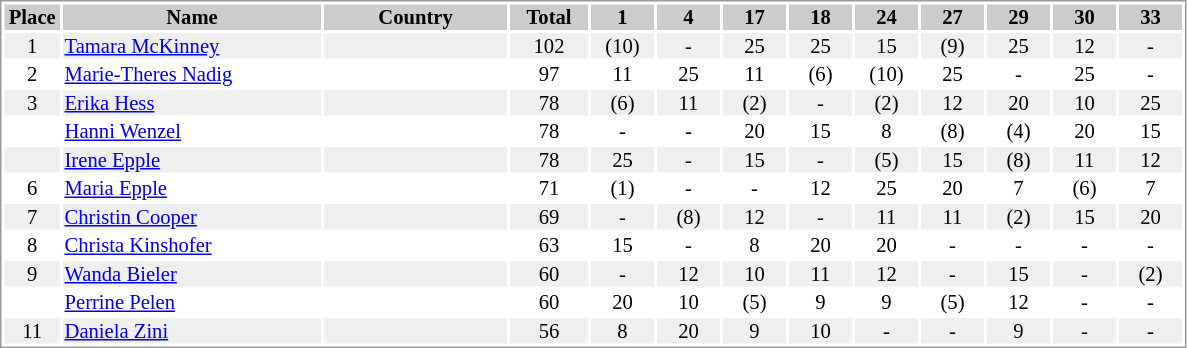<table border="0" style="border: 1px solid #999; background-color:#FFFFFF; text-align:center; font-size:86%; line-height:15px;">
<tr align="center" bgcolor="#CCCCCC">
<th width=35>Place</th>
<th width=170>Name</th>
<th width=120>Country</th>
<th width=50>Total</th>
<th width=40>1</th>
<th width=40>4</th>
<th width=40>17</th>
<th width=40>18</th>
<th width=40>24</th>
<th width=40>27</th>
<th width=40>29</th>
<th width=40>30</th>
<th width=40>33</th>
</tr>
<tr bgcolor="#EFEFEF">
<td>1</td>
<td align="left"><a href='#'>Tamara McKinney</a></td>
<td align="left"></td>
<td>102</td>
<td>(10)</td>
<td>-</td>
<td>25</td>
<td>25</td>
<td>15</td>
<td>(9)</td>
<td>25</td>
<td>12</td>
<td>-</td>
</tr>
<tr>
<td>2</td>
<td align="left"><a href='#'>Marie-Theres Nadig</a></td>
<td align="left"></td>
<td>97</td>
<td>11</td>
<td>25</td>
<td>11</td>
<td>(6)</td>
<td>(10)</td>
<td>25</td>
<td>-</td>
<td>25</td>
<td>-</td>
</tr>
<tr bgcolor="#EFEFEF">
<td>3</td>
<td align="left"><a href='#'>Erika Hess</a></td>
<td align="left"></td>
<td>78</td>
<td>(6)</td>
<td>11</td>
<td>(2)</td>
<td>-</td>
<td>(2)</td>
<td>12</td>
<td>20</td>
<td>10</td>
<td>25</td>
</tr>
<tr>
<td></td>
<td align="left"><a href='#'>Hanni Wenzel</a></td>
<td align="left"></td>
<td>78</td>
<td>-</td>
<td>-</td>
<td>20</td>
<td>15</td>
<td>8</td>
<td>(8)</td>
<td>(4)</td>
<td>20</td>
<td>15</td>
</tr>
<tr bgcolor="#EFEFEF">
<td></td>
<td align="left"><a href='#'>Irene Epple</a></td>
<td align="left"></td>
<td>78</td>
<td>25</td>
<td>-</td>
<td>15</td>
<td>-</td>
<td>(5)</td>
<td>15</td>
<td>(8)</td>
<td>11</td>
<td>12</td>
</tr>
<tr>
<td>6</td>
<td align="left"><a href='#'>Maria Epple</a></td>
<td align="left"></td>
<td>71</td>
<td>(1)</td>
<td>-</td>
<td>-</td>
<td>12</td>
<td>25</td>
<td>20</td>
<td>7</td>
<td>(6)</td>
<td>7</td>
</tr>
<tr bgcolor="#EFEFEF">
<td>7</td>
<td align="left"><a href='#'>Christin Cooper</a></td>
<td align="left"></td>
<td>69</td>
<td>-</td>
<td>(8)</td>
<td>12</td>
<td>-</td>
<td>11</td>
<td>11</td>
<td>(2)</td>
<td>15</td>
<td>20</td>
</tr>
<tr>
<td>8</td>
<td align="left"><a href='#'>Christa Kinshofer</a></td>
<td align="left"></td>
<td>63</td>
<td>15</td>
<td>-</td>
<td>8</td>
<td>20</td>
<td>20</td>
<td>-</td>
<td>-</td>
<td>-</td>
<td>-</td>
</tr>
<tr bgcolor="#EFEFEF">
<td>9</td>
<td align="left"><a href='#'>Wanda Bieler</a></td>
<td align="left"></td>
<td>60</td>
<td>-</td>
<td>12</td>
<td>10</td>
<td>11</td>
<td>12</td>
<td>-</td>
<td>15</td>
<td>-</td>
<td>(2)</td>
</tr>
<tr>
<td></td>
<td align="left"><a href='#'>Perrine Pelen</a></td>
<td align="left"></td>
<td>60</td>
<td>20</td>
<td>10</td>
<td>(5)</td>
<td>9</td>
<td>9</td>
<td>(5)</td>
<td>12</td>
<td>-</td>
<td>-</td>
</tr>
<tr bgcolor="#EFEFEF">
<td>11</td>
<td align="left"><a href='#'>Daniela Zini</a></td>
<td align="left"></td>
<td>56</td>
<td>8</td>
<td>20</td>
<td>9</td>
<td>10</td>
<td>-</td>
<td>-</td>
<td>9</td>
<td>-</td>
<td>-</td>
</tr>
</table>
